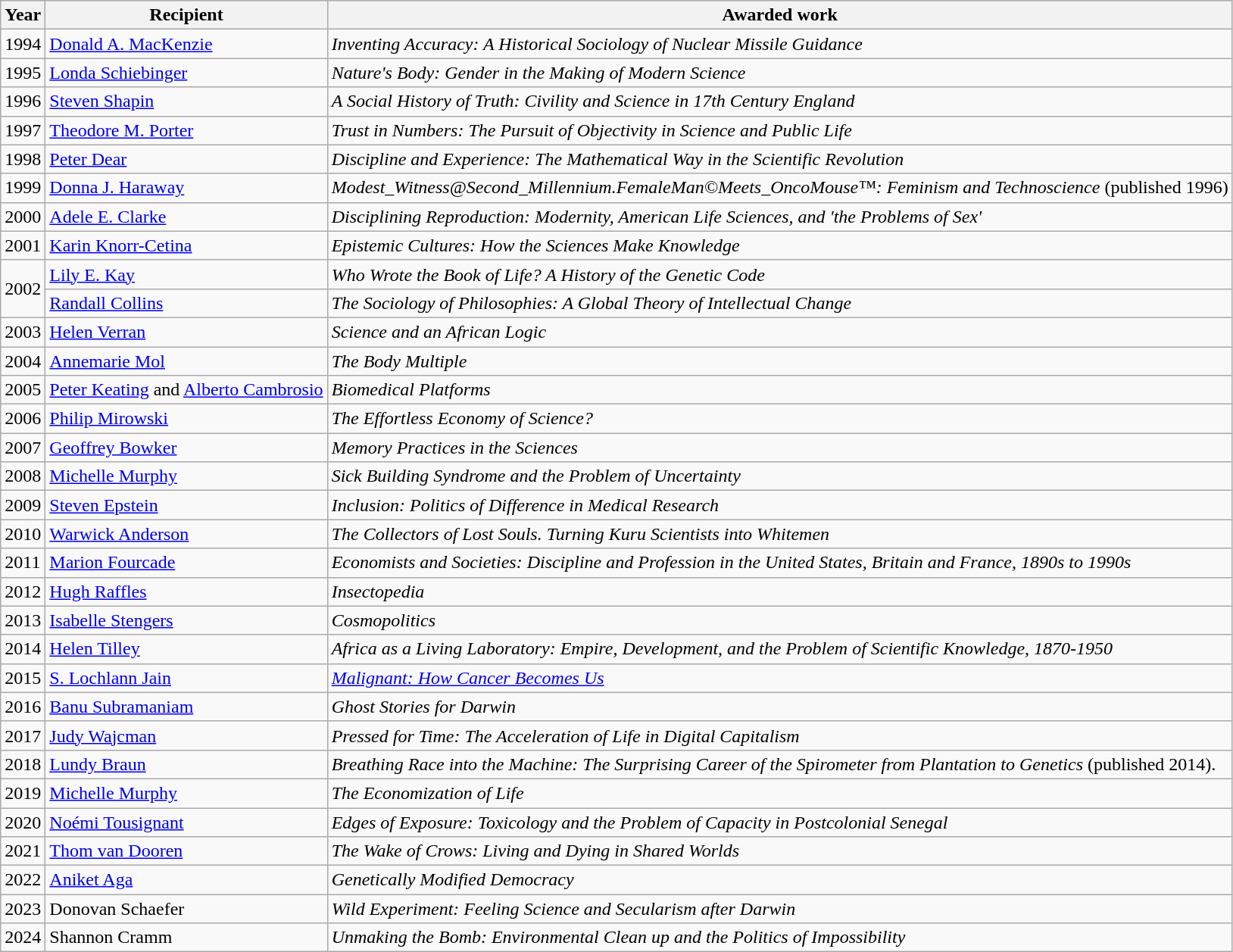<table class="wikitable">
<tr>
<th>Year</th>
<th>Recipient</th>
<th>Awarded work</th>
</tr>
<tr>
<td>1994</td>
<td><a href='#'>Donald A. MacKenzie</a></td>
<td><em>Inventing Accuracy: A Historical Sociology of Nuclear Missile Guidance</em></td>
</tr>
<tr>
<td>1995</td>
<td><a href='#'>Londa Schiebinger</a></td>
<td><em>Nature's Body: Gender in the Making of Modern Science</em></td>
</tr>
<tr>
<td>1996</td>
<td><a href='#'>Steven Shapin</a></td>
<td><em>A Social History of Truth: Civility and Science in 17th Century England</em></td>
</tr>
<tr>
<td>1997</td>
<td><a href='#'>Theodore M. Porter</a></td>
<td><em>Trust in Numbers: The Pursuit of Objectivity in Science and Public Life</em></td>
</tr>
<tr>
<td>1998</td>
<td><a href='#'>Peter Dear</a></td>
<td><em>Discipline and Experience: The Mathematical Way in the Scientific Revolution</em></td>
</tr>
<tr>
<td>1999</td>
<td><a href='#'>Donna J. Haraway</a></td>
<td><em>Modest_Witness@Second_Millennium.FemaleMan©Meets_OncoMouse™: Feminism and Technoscience</em> (published 1996)</td>
</tr>
<tr>
<td>2000</td>
<td><a href='#'>Adele E. Clarke</a></td>
<td><em>Disciplining Reproduction: Modernity, American Life Sciences, and 'the Problems of Sex' </em></td>
</tr>
<tr>
<td>2001</td>
<td><a href='#'>Karin Knorr-Cetina</a></td>
<td><em>Epistemic Cultures: How the Sciences Make Knowledge</em></td>
</tr>
<tr>
<td rowspan="2">2002</td>
<td><a href='#'>Lily E. Kay</a></td>
<td><em>Who Wrote the Book of Life? A History of the Genetic Code</em></td>
</tr>
<tr>
<td><a href='#'>Randall Collins</a></td>
<td><em>The Sociology of Philosophies: A Global Theory of Intellectual Change</em></td>
</tr>
<tr>
<td>2003</td>
<td><a href='#'>Helen Verran</a></td>
<td><em>Science and an African Logic</em></td>
</tr>
<tr>
<td>2004</td>
<td><a href='#'>Annemarie Mol</a></td>
<td><em>The Body Multiple</em></td>
</tr>
<tr>
<td>2005</td>
<td><a href='#'>Peter Keating</a> and <a href='#'>Alberto Cambrosio</a></td>
<td><em>Biomedical Platforms</em></td>
</tr>
<tr>
<td>2006</td>
<td><a href='#'>Philip Mirowski</a></td>
<td><em>The Effortless Economy of Science?</em></td>
</tr>
<tr>
<td>2007</td>
<td><a href='#'>Geoffrey Bowker</a></td>
<td><em>Memory Practices in the Sciences</em></td>
</tr>
<tr>
<td>2008</td>
<td><a href='#'>Michelle Murphy</a></td>
<td><em>Sick Building Syndrome and the Problem of Uncertainty</em></td>
</tr>
<tr>
<td>2009</td>
<td><a href='#'>Steven Epstein</a></td>
<td><em>Inclusion: Politics of Difference in Medical Research</em></td>
</tr>
<tr>
<td>2010</td>
<td><a href='#'>Warwick Anderson</a></td>
<td><em>The Collectors of Lost Souls. Turning Kuru Scientists into Whitemen</em></td>
</tr>
<tr>
<td>2011</td>
<td><a href='#'>Marion Fourcade</a></td>
<td><em>Economists and Societies: Discipline and Profession in the United States, Britain and France, 1890s to 1990s</em></td>
</tr>
<tr>
<td>2012</td>
<td><a href='#'>Hugh Raffles</a></td>
<td><em>Insectopedia</em></td>
</tr>
<tr>
<td>2013</td>
<td><a href='#'>Isabelle Stengers</a></td>
<td><em>Cosmopolitics</em></td>
</tr>
<tr>
<td>2014</td>
<td><a href='#'>Helen Tilley</a></td>
<td><em>Africa as a Living Laboratory: Empire, Development, and the Problem of Scientific Knowledge, 1870-1950</em></td>
</tr>
<tr>
<td>2015</td>
<td><a href='#'>S. Lochlann Jain</a></td>
<td><em><a href='#'>Malignant: How Cancer Becomes Us</a></em></td>
</tr>
<tr>
<td>2016</td>
<td><a href='#'>Banu Subramaniam</a></td>
<td><em>Ghost Stories for Darwin</em></td>
</tr>
<tr>
<td>2017</td>
<td><a href='#'>Judy Wajcman</a></td>
<td><em>Pressed for Time: The Acceleration of Life in Digital Capitalism</em></td>
</tr>
<tr>
<td>2018</td>
<td><a href='#'>Lundy Braun</a></td>
<td><em>Breathing Race into the Machine: The Surprising Career of the Spirometer from Plantation to Genetics</em> (published 2014).</td>
</tr>
<tr>
<td>2019</td>
<td><a href='#'>Michelle Murphy</a></td>
<td><em>The Economization of Life</em></td>
</tr>
<tr>
<td>2020</td>
<td><a href='#'>Noémi Tousignant</a></td>
<td><em>Edges of Exposure: Toxicology and the Problem of Capacity in Postcolonial Senegal</em></td>
</tr>
<tr>
<td>2021</td>
<td><a href='#'>Thom van Dooren</a></td>
<td><em>The Wake of Crows: Living and Dying in Shared Worlds</em></td>
</tr>
<tr>
<td>2022</td>
<td><a href='#'>Aniket Aga</a></td>
<td><em>Genetically Modified Democracy</em></td>
</tr>
<tr>
<td>2023</td>
<td>Donovan Schaefer</td>
<td><em>Wild Experiment: Feeling Science and Secularism after Darwin</em></td>
</tr>
<tr>
<td>2024</td>
<td>Shannon Cramm</td>
<td><em>Unmaking the Bomb:</em> <em>Environmental Clean up and the Politics of Impossibility</em></td>
</tr>
</table>
